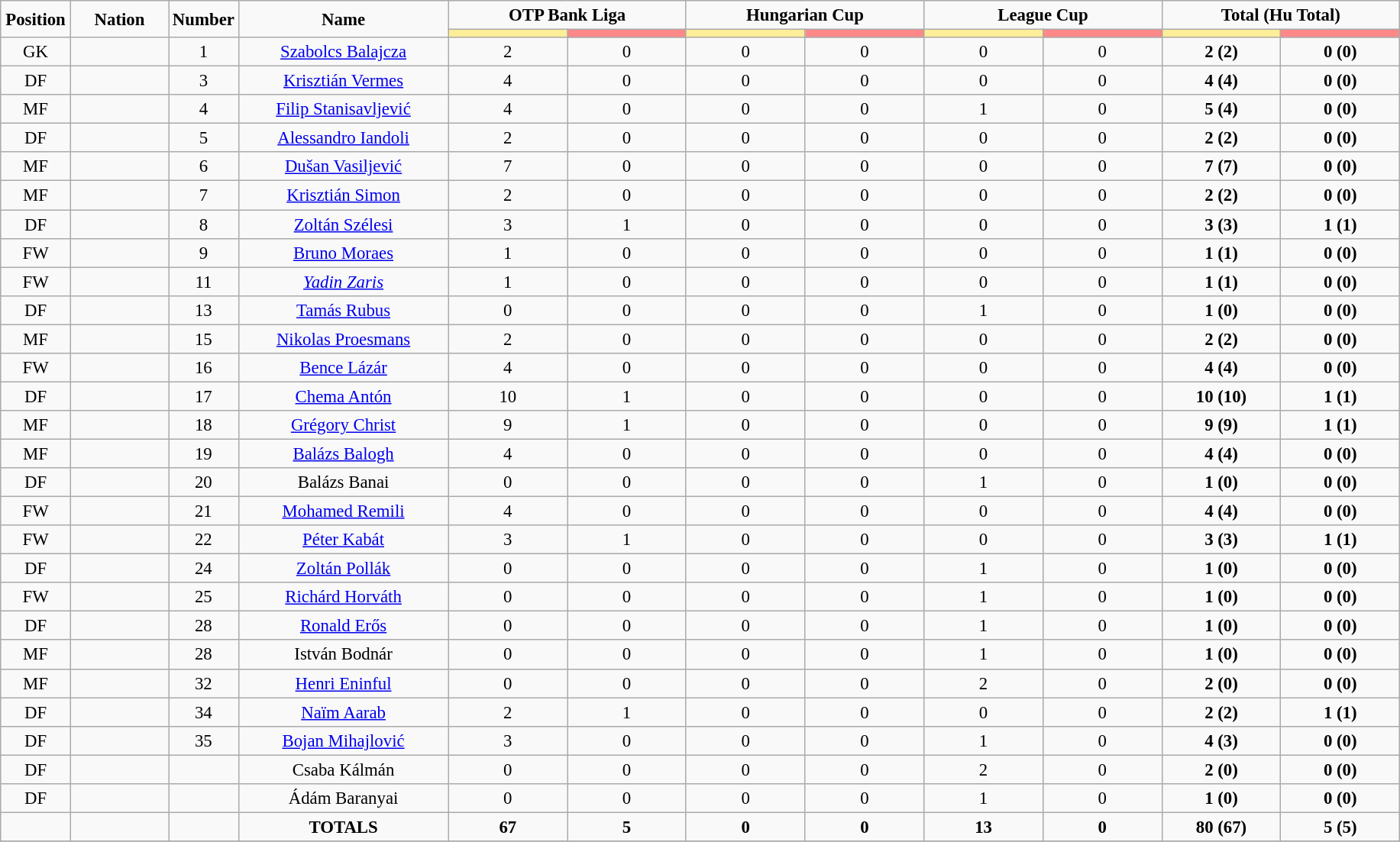<table class="wikitable" style="font-size: 95%; text-align: center;">
<tr>
<td rowspan="2" width="5%" align="center"><strong>Position</strong></td>
<td rowspan="2" width="7%" align="center"><strong>Nation</strong></td>
<td rowspan="2" width="5%" align="center"><strong>Number</strong></td>
<td rowspan="2" width="15%" align="center"><strong>Name</strong></td>
<td colspan="2" align="center"><strong>OTP Bank Liga</strong></td>
<td colspan="2" align="center"><strong>Hungarian Cup</strong></td>
<td colspan="2" align="center"><strong>League Cup</strong></td>
<td colspan="2" align="center"><strong>Total (Hu Total)</strong></td>
</tr>
<tr>
<th width=60 style="background: #FFEE99"></th>
<th width=60 style="background: #FF8888"></th>
<th width=60 style="background: #FFEE99"></th>
<th width=60 style="background: #FF8888"></th>
<th width=60 style="background: #FFEE99"></th>
<th width=60 style="background: #FF8888"></th>
<th width=60 style="background: #FFEE99"></th>
<th width=60 style="background: #FF8888"></th>
</tr>
<tr>
<td>GK</td>
<td></td>
<td>1</td>
<td><a href='#'>Szabolcs Balajcza</a></td>
<td>2</td>
<td>0</td>
<td>0</td>
<td>0</td>
<td>0</td>
<td>0</td>
<td><strong>2 (2)</strong></td>
<td><strong>0 (0)</strong></td>
</tr>
<tr>
<td>DF</td>
<td></td>
<td>3</td>
<td><a href='#'>Krisztián Vermes</a></td>
<td>4</td>
<td>0</td>
<td>0</td>
<td>0</td>
<td>0</td>
<td>0</td>
<td><strong>4 (4)</strong></td>
<td><strong>0 (0)</strong></td>
</tr>
<tr>
<td>MF</td>
<td></td>
<td>4</td>
<td><a href='#'>Filip Stanisavljević</a></td>
<td>4</td>
<td>0</td>
<td>0</td>
<td>0</td>
<td>1</td>
<td>0</td>
<td><strong>5 (4)</strong></td>
<td><strong>0 (0)</strong></td>
</tr>
<tr>
<td>DF</td>
<td></td>
<td>5</td>
<td><a href='#'>Alessandro Iandoli</a></td>
<td>2</td>
<td>0</td>
<td>0</td>
<td>0</td>
<td>0</td>
<td>0</td>
<td><strong>2 (2)</strong></td>
<td><strong>0 (0)</strong></td>
</tr>
<tr>
<td>MF</td>
<td></td>
<td>6</td>
<td><a href='#'>Dušan Vasiljević</a></td>
<td>7</td>
<td>0</td>
<td>0</td>
<td>0</td>
<td>0</td>
<td>0</td>
<td><strong>7 (7)</strong></td>
<td><strong>0 (0)</strong></td>
</tr>
<tr>
<td>MF</td>
<td></td>
<td>7</td>
<td><a href='#'>Krisztián Simon</a></td>
<td>2</td>
<td>0</td>
<td>0</td>
<td>0</td>
<td>0</td>
<td>0</td>
<td><strong>2 (2)</strong></td>
<td><strong>0 (0)</strong></td>
</tr>
<tr>
<td>DF</td>
<td></td>
<td>8</td>
<td><a href='#'>Zoltán Szélesi</a></td>
<td>3</td>
<td>1</td>
<td>0</td>
<td>0</td>
<td>0</td>
<td>0</td>
<td><strong>3 (3)</strong></td>
<td><strong>1 (1)</strong></td>
</tr>
<tr>
<td>FW</td>
<td></td>
<td>9</td>
<td><a href='#'>Bruno Moraes</a></td>
<td>1</td>
<td>0</td>
<td>0</td>
<td>0</td>
<td>0</td>
<td>0</td>
<td><strong>1 (1)</strong></td>
<td><strong>0 (0)</strong></td>
</tr>
<tr>
<td>FW</td>
<td></td>
<td>11</td>
<td><em><a href='#'>Yadin Zaris</a></em></td>
<td>1</td>
<td>0</td>
<td>0</td>
<td>0</td>
<td>0</td>
<td>0</td>
<td><strong>1 (1)</strong></td>
<td><strong>0 (0)</strong></td>
</tr>
<tr>
<td>DF</td>
<td></td>
<td>13</td>
<td><a href='#'>Tamás Rubus</a></td>
<td>0</td>
<td>0</td>
<td>0</td>
<td>0</td>
<td>1</td>
<td>0</td>
<td><strong>1 (0)</strong></td>
<td><strong>0 (0)</strong></td>
</tr>
<tr>
<td>MF</td>
<td></td>
<td>15</td>
<td><a href='#'>Nikolas Proesmans</a></td>
<td>2</td>
<td>0</td>
<td>0</td>
<td>0</td>
<td>0</td>
<td>0</td>
<td><strong>2 (2)</strong></td>
<td><strong>0 (0)</strong></td>
</tr>
<tr>
<td>FW</td>
<td></td>
<td>16</td>
<td><a href='#'>Bence Lázár</a></td>
<td>4</td>
<td>0</td>
<td>0</td>
<td>0</td>
<td>0</td>
<td>0</td>
<td><strong>4 (4)</strong></td>
<td><strong>0 (0)</strong></td>
</tr>
<tr>
<td>DF</td>
<td></td>
<td>17</td>
<td><a href='#'>Chema Antón</a></td>
<td>10</td>
<td>1</td>
<td>0</td>
<td>0</td>
<td>0</td>
<td>0</td>
<td><strong>10 (10)</strong></td>
<td><strong>1 (1)</strong></td>
</tr>
<tr>
<td>MF</td>
<td></td>
<td>18</td>
<td><a href='#'>Grégory Christ</a></td>
<td>9</td>
<td>1</td>
<td>0</td>
<td>0</td>
<td>0</td>
<td>0</td>
<td><strong>9 (9)</strong></td>
<td><strong>1 (1)</strong></td>
</tr>
<tr>
<td>MF</td>
<td></td>
<td>19</td>
<td><a href='#'>Balázs Balogh</a></td>
<td>4</td>
<td>0</td>
<td>0</td>
<td>0</td>
<td>0</td>
<td>0</td>
<td><strong>4 (4)</strong></td>
<td><strong>0 (0)</strong></td>
</tr>
<tr>
<td>DF</td>
<td></td>
<td>20</td>
<td>Balázs Banai</td>
<td>0</td>
<td>0</td>
<td>0</td>
<td>0</td>
<td>1</td>
<td>0</td>
<td><strong>1 (0)</strong></td>
<td><strong>0 (0)</strong></td>
</tr>
<tr>
<td>FW</td>
<td></td>
<td>21</td>
<td><a href='#'>Mohamed Remili</a></td>
<td>4</td>
<td>0</td>
<td>0</td>
<td>0</td>
<td>0</td>
<td>0</td>
<td><strong>4 (4)</strong></td>
<td><strong>0 (0)</strong></td>
</tr>
<tr>
<td>FW</td>
<td></td>
<td>22</td>
<td><a href='#'>Péter Kabát</a></td>
<td>3</td>
<td>1</td>
<td>0</td>
<td>0</td>
<td>0</td>
<td>0</td>
<td><strong>3 (3)</strong></td>
<td><strong>1 (1)</strong></td>
</tr>
<tr>
<td>DF</td>
<td></td>
<td>24</td>
<td><a href='#'>Zoltán Pollák</a></td>
<td>0</td>
<td>0</td>
<td>0</td>
<td>0</td>
<td>1</td>
<td>0</td>
<td><strong>1 (0)</strong></td>
<td><strong>0 (0)</strong></td>
</tr>
<tr>
<td>FW</td>
<td></td>
<td>25</td>
<td><a href='#'>Richárd Horváth</a></td>
<td>0</td>
<td>0</td>
<td>0</td>
<td>0</td>
<td>1</td>
<td>0</td>
<td><strong>1 (0)</strong></td>
<td><strong>0 (0)</strong></td>
</tr>
<tr>
<td>DF</td>
<td></td>
<td>28</td>
<td><a href='#'>Ronald Erős</a></td>
<td>0</td>
<td>0</td>
<td>0</td>
<td>0</td>
<td>1</td>
<td>0</td>
<td><strong>1 (0)</strong></td>
<td><strong>0 (0)</strong></td>
</tr>
<tr>
<td>MF</td>
<td></td>
<td>28</td>
<td>István Bodnár</td>
<td>0</td>
<td>0</td>
<td>0</td>
<td>0</td>
<td>1</td>
<td>0</td>
<td><strong>1 (0)</strong></td>
<td><strong>0 (0)</strong></td>
</tr>
<tr>
<td>MF</td>
<td></td>
<td>32</td>
<td><a href='#'>Henri Eninful</a></td>
<td>0</td>
<td>0</td>
<td>0</td>
<td>0</td>
<td>2</td>
<td>0</td>
<td><strong>2 (0)</strong></td>
<td><strong>0 (0)</strong></td>
</tr>
<tr>
<td>DF</td>
<td></td>
<td>34</td>
<td><a href='#'>Naïm Aarab</a></td>
<td>2</td>
<td>1</td>
<td>0</td>
<td>0</td>
<td>0</td>
<td>0</td>
<td><strong>2 (2)</strong></td>
<td><strong>1 (1)</strong></td>
</tr>
<tr>
<td>DF</td>
<td></td>
<td>35</td>
<td><a href='#'>Bojan Mihajlović</a></td>
<td>3</td>
<td>0</td>
<td>0</td>
<td>0</td>
<td>1</td>
<td>0</td>
<td><strong>4 (3)</strong></td>
<td><strong>0 (0)</strong></td>
</tr>
<tr>
<td>DF</td>
<td></td>
<td></td>
<td>Csaba Kálmán</td>
<td>0</td>
<td>0</td>
<td>0</td>
<td>0</td>
<td>2</td>
<td>0</td>
<td><strong>2 (0)</strong></td>
<td><strong>0 (0)</strong></td>
</tr>
<tr>
<td>DF</td>
<td></td>
<td></td>
<td>Ádám Baranyai</td>
<td>0</td>
<td>0</td>
<td>0</td>
<td>0</td>
<td>1</td>
<td>0</td>
<td><strong>1 (0)</strong></td>
<td><strong>0 (0)</strong></td>
</tr>
<tr>
<td></td>
<td></td>
<td></td>
<td><strong>TOTALS</strong></td>
<td><strong>67</strong></td>
<td><strong>5</strong></td>
<td><strong>0</strong></td>
<td><strong>0</strong></td>
<td><strong>13</strong></td>
<td><strong>0</strong></td>
<td><strong>80 (67)</strong></td>
<td><strong>5 (5)</strong></td>
</tr>
<tr>
</tr>
</table>
